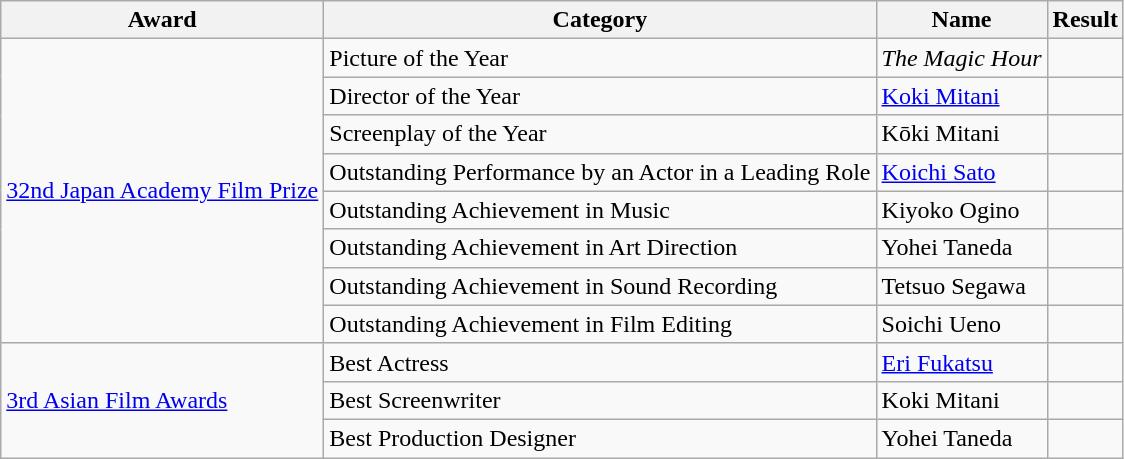<table class="wikitable">
<tr>
<th>Award</th>
<th>Category</th>
<th>Name</th>
<th>Result</th>
</tr>
<tr>
<td rowspan="8"><a href='#'>32nd Japan Academy Film Prize</a></td>
<td>Picture of the Year</td>
<td><em>The Magic Hour</em></td>
<td></td>
</tr>
<tr>
<td>Director of the Year</td>
<td><a href='#'>Koki Mitani</a></td>
<td></td>
</tr>
<tr>
<td>Screenplay of the Year</td>
<td>Kōki Mitani</td>
<td></td>
</tr>
<tr>
<td>Outstanding Performance by an Actor in a Leading Role</td>
<td><a href='#'>Koichi Sato</a></td>
<td></td>
</tr>
<tr>
<td>Outstanding Achievement in Music</td>
<td>Kiyoko Ogino</td>
<td></td>
</tr>
<tr>
<td>Outstanding Achievement in Art Direction</td>
<td>Yohei Taneda</td>
<td></td>
</tr>
<tr>
<td>Outstanding Achievement in Sound Recording</td>
<td>Tetsuo Segawa</td>
<td></td>
</tr>
<tr>
<td>Outstanding Achievement in Film Editing</td>
<td>Soichi Ueno</td>
<td></td>
</tr>
<tr>
<td rowspan="8"><a href='#'>3rd Asian Film Awards</a></td>
<td>Best Actress</td>
<td><a href='#'>Eri Fukatsu</a></td>
<td></td>
</tr>
<tr>
<td>Best Screenwriter</td>
<td>Koki Mitani</td>
<td></td>
</tr>
<tr>
<td>Best Production Designer</td>
<td>Yohei Taneda</td>
<td></td>
</tr>
</table>
